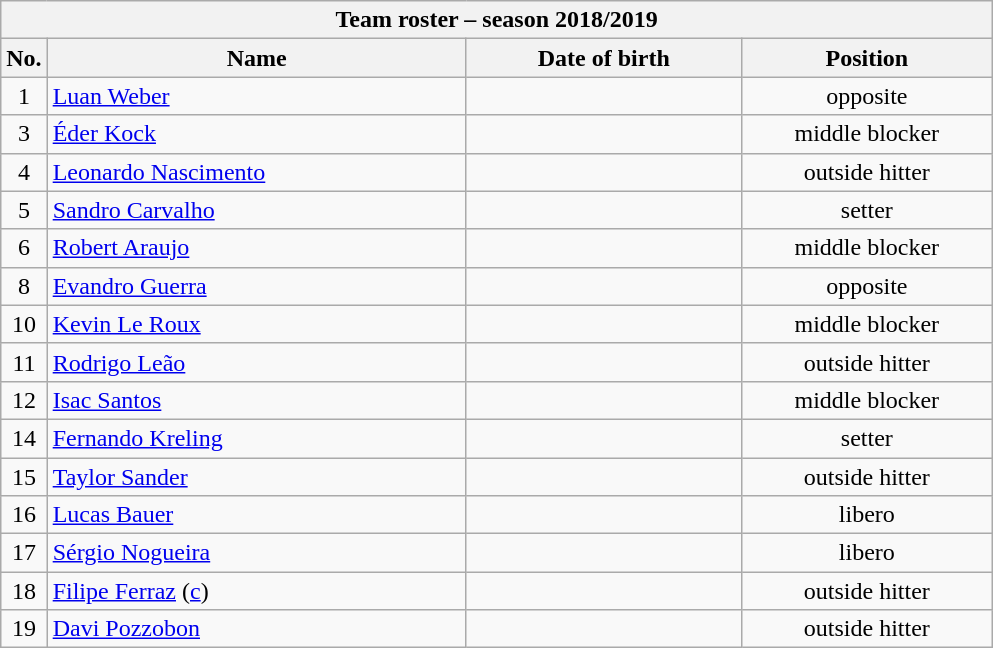<table class="wikitable collapsible collapsed sortable" style="font-size:100%; text-align:center;">
<tr>
<th colspan=6>Team roster – season 2018/2019</th>
</tr>
<tr>
<th>No.</th>
<th style="width:17em">Name</th>
<th style="width:11em">Date of birth</th>
<th style="width:10em">Position</th>
</tr>
<tr>
<td>1</td>
<td align=left> <a href='#'>Luan Weber</a></td>
<td align=right></td>
<td>opposite</td>
</tr>
<tr>
<td>3</td>
<td align=left> <a href='#'>Éder Kock</a></td>
<td align=right></td>
<td>middle blocker</td>
</tr>
<tr>
<td>4</td>
<td align=left> <a href='#'>Leonardo Nascimento</a></td>
<td align=right></td>
<td>outside hitter</td>
</tr>
<tr>
<td>5</td>
<td align=left> <a href='#'>Sandro Carvalho</a></td>
<td align=right></td>
<td>setter</td>
</tr>
<tr>
<td>6</td>
<td align=left> <a href='#'>Robert Araujo</a></td>
<td align=right></td>
<td>middle blocker</td>
</tr>
<tr>
<td>8</td>
<td align=left> <a href='#'>Evandro Guerra</a></td>
<td align=right></td>
<td>opposite</td>
</tr>
<tr>
<td>10</td>
<td align=left> <a href='#'>Kevin Le Roux</a></td>
<td align=right></td>
<td>middle blocker</td>
</tr>
<tr>
<td>11</td>
<td align=left> <a href='#'>Rodrigo Leão</a></td>
<td align=right></td>
<td>outside hitter</td>
</tr>
<tr>
<td>12</td>
<td align=left> <a href='#'>Isac Santos</a></td>
<td align=right></td>
<td>middle blocker</td>
</tr>
<tr>
<td>14</td>
<td align=left> <a href='#'>Fernando Kreling</a></td>
<td align=right></td>
<td>setter</td>
</tr>
<tr>
<td>15</td>
<td align=left> <a href='#'>Taylor Sander</a></td>
<td align=right></td>
<td>outside hitter</td>
</tr>
<tr>
<td>16</td>
<td align=left> <a href='#'>Lucas Bauer</a></td>
<td align=right></td>
<td>libero</td>
</tr>
<tr>
<td>17</td>
<td align=left> <a href='#'>Sérgio Nogueira</a></td>
<td align=right></td>
<td>libero</td>
</tr>
<tr>
<td>18</td>
<td align=left> <a href='#'>Filipe Ferraz</a> (<a href='#'>c</a>)</td>
<td align=right></td>
<td>outside hitter</td>
</tr>
<tr>
<td>19</td>
<td align=left> <a href='#'>Davi Pozzobon</a></td>
<td align=right></td>
<td>outside hitter</td>
</tr>
</table>
